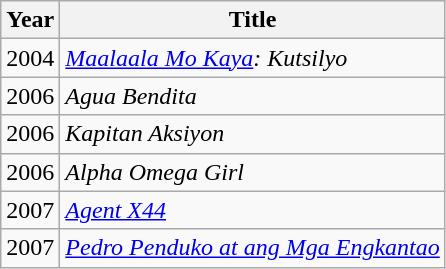<table class="wikitable">
<tr>
<th>Year</th>
<th>Title</th>
</tr>
<tr>
<td>2004</td>
<td><em><a href='#'>Maalaala Mo Kaya</a>: Kutsilyo</em></td>
</tr>
<tr>
<td>2006</td>
<td><em>Agua Bendita</em></td>
</tr>
<tr>
<td>2006</td>
<td><em>Kapitan Aksiyon</em></td>
</tr>
<tr>
<td>2006</td>
<td><em>Alpha Omega Girl</em></td>
</tr>
<tr>
<td>2007</td>
<td><em><a href='#'>Agent X44</a></em></td>
</tr>
<tr>
<td>2007</td>
<td><em><a href='#'>Pedro Penduko at ang Mga Engkantao</a></em></td>
</tr>
</table>
